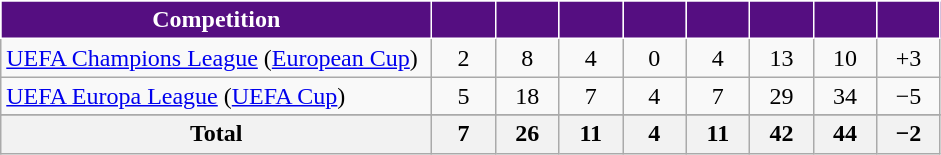<table class="wikitable" style="text-align: center;">
<tr>
<th width="280" style="background:#550E81;color:#ffffff;border:1px solid #ffffff;">Competition</th>
<th width="35" style="background:#550E81;color:#ffffff;border:1px solid #ffffff;"></th>
<th width="35" style="background:#550E81;color:#ffffff;border:1px solid #ffffff;"></th>
<th width="35" style="background:#550E81;color:#ffffff;border:1px solid #ffffff;"></th>
<th width="35" style="background:#550E81;color:#ffffff;border:1px solid #ffffff;"></th>
<th width="35" style="background:#550E81;color:#ffffff;border:1px solid #ffffff;"></th>
<th width="35" style="background:#550E81;color:#ffffff;border:1px solid #ffffff;"></th>
<th width="35" style="background:#550E81;color:#ffffff;border:1px solid #ffffff;"></th>
<th width="35" style="background:#550E81;color:#ffffff;border:1px solid #ffffff;"></th>
</tr>
<tr>
<td align=left><a href='#'>UEFA Champions League</a> (<a href='#'>European Cup</a>)</td>
<td>2</td>
<td>8</td>
<td>4</td>
<td>0</td>
<td>4</td>
<td>13</td>
<td>10</td>
<td>+3</td>
</tr>
<tr>
<td align=left><a href='#'>UEFA Europa League</a> (<a href='#'>UEFA Cup</a>)</td>
<td>5</td>
<td>18</td>
<td>7</td>
<td>4</td>
<td>7</td>
<td>29</td>
<td>34</td>
<td>−5</td>
</tr>
<tr>
</tr>
<tr class="sortbottom">
<th>Total</th>
<th>7</th>
<th>26</th>
<th>11</th>
<th>4</th>
<th>11</th>
<th>42</th>
<th>44</th>
<th>−2</th>
</tr>
</table>
